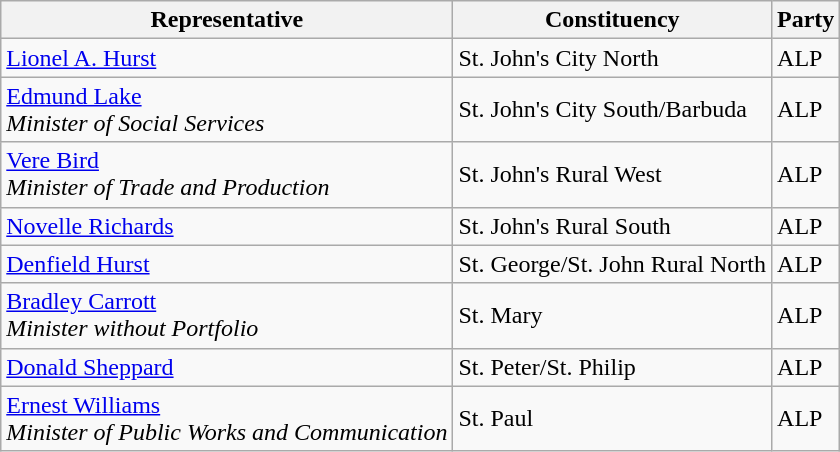<table class="wikitable">
<tr>
<th><strong>Representative</strong></th>
<th><strong>Constituency</strong></th>
<th><strong>Party</strong></th>
</tr>
<tr>
<td><a href='#'>Lionel A. Hurst</a></td>
<td>St. John's City North</td>
<td>ALP</td>
</tr>
<tr>
<td><a href='#'>Edmund Lake</a><br><em>Minister of Social Services</em></td>
<td>St. John's City South/Barbuda</td>
<td>ALP</td>
</tr>
<tr>
<td><a href='#'>Vere Bird</a><br><em>Minister of Trade and Production</em></td>
<td>St. John's Rural West</td>
<td>ALP</td>
</tr>
<tr>
<td><a href='#'>Novelle Richards</a></td>
<td>St. John's Rural South</td>
<td>ALP</td>
</tr>
<tr>
<td><a href='#'>Denfield Hurst</a></td>
<td>St. George/St. John Rural North</td>
<td>ALP</td>
</tr>
<tr>
<td><a href='#'>Bradley Carrott</a><br><em>Minister without Portfolio</em></td>
<td>St. Mary</td>
<td>ALP</td>
</tr>
<tr>
<td><a href='#'>Donald Sheppard</a></td>
<td>St. Peter/St. Philip</td>
<td>ALP</td>
</tr>
<tr>
<td><a href='#'>Ernest Williams</a><br><em>Minister of Public Works and Communication</em></td>
<td>St. Paul</td>
<td>ALP</td>
</tr>
</table>
